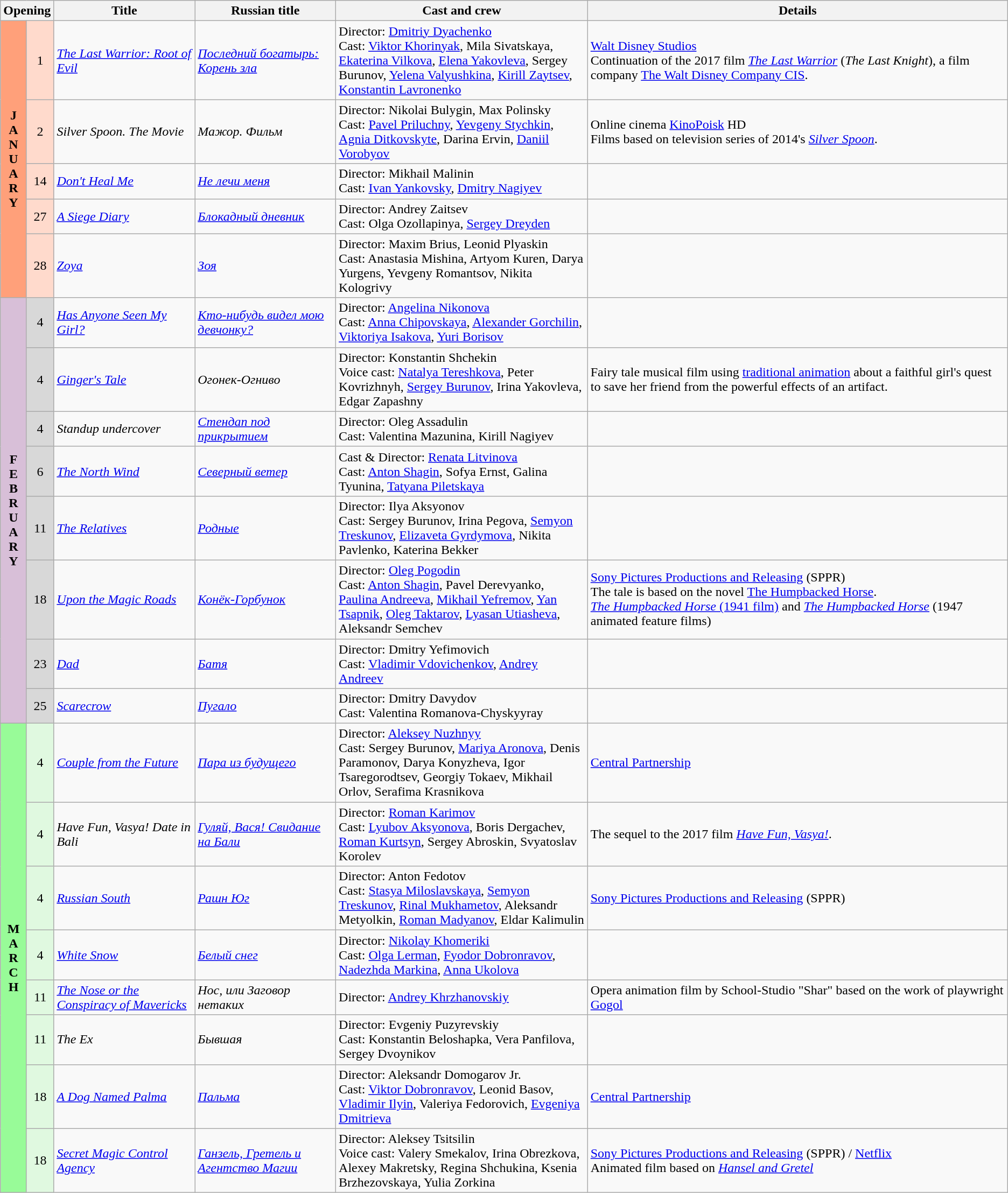<table class="wikitable">
<tr>
<th colspan="2">Opening</th>
<th style="width:14%;">Title</th>
<th style="width:14%;">Russian title</th>
<th style="width:25%;">Cast and crew</th>
<th>Details</th>
</tr>
<tr>
<th rowspan="5" style="background:#ffa07a; textcolor:#000;" align="center">J<br>A<br>N<br>U<br>A<br>R<br>Y</th>
<td align="center" style="background:#ffdacc;">1</td>
<td><em><a href='#'>The Last Warrior: Root of Evil</a></em></td>
<td><em><a href='#'>Последний богатырь: Корень зла</a></em></td>
<td>Director: <a href='#'>Dmitriy Dyachenko</a> <br> Cast: <a href='#'>Viktor Khorinyak</a>, Mila Sivatskaya, <a href='#'>Ekaterina Vilkova</a>, <a href='#'>Elena Yakovleva</a>, Sergey Burunov, <a href='#'>Yelena Valyushkina</a>, <a href='#'>Kirill Zaytsev</a>, <a href='#'>Konstantin Lavronenko</a></td>
<td><a href='#'>Walt Disney Studios</a> <br> Continuation of the 2017 film <em><a href='#'>The Last Warrior</a></em> (<em>The Last Knight</em>), a film company <a href='#'>The Walt Disney Company CIS</a>.</td>
</tr>
<tr>
<td align="center" style="background:#ffdacc;">2</td>
<td><em>Silver Spoon. The Movie</em></td>
<td><em>Мажор. Фильм</em></td>
<td>Director: Nikolai Bulygin, Max Polinsky <br> Cast: <a href='#'>Pavel Priluchny</a>, <a href='#'>Yevgeny Stychkin</a>, <a href='#'>Agnia Ditkovskyte</a>, Darina Ervin, <a href='#'>Daniil Vorobyov</a></td>
<td>Online cinema <a href='#'>KinoPoisk</a> HD <br> Films based on television series of 2014's <em><a href='#'>Silver Spoon</a></em>.</td>
</tr>
<tr>
<td align="center" style="background:#ffdacc;">14</td>
<td><em><a href='#'>Don't Heal Me</a></em></td>
<td><em><a href='#'>Не лечи меня</a></em></td>
<td>Director: Mikhail Malinin <br> Cast: <a href='#'>Ivan Yankovsky</a>, <a href='#'>Dmitry Nagiyev</a></td>
<td></td>
</tr>
<tr>
<td align="center" style="background:#ffdacc;">27</td>
<td><em><a href='#'>A Siege Diary</a></em></td>
<td><em><a href='#'>Блокадный дневник</a></em></td>
<td>Director: Andrey Zaitsev <br> Cast: Olga Ozollapinya, <a href='#'>Sergey Dreyden</a></td>
<td></td>
</tr>
<tr>
<td align="center" style="background:#ffdacc;">28</td>
<td><em><a href='#'>Zoya</a></em></td>
<td><em><a href='#'>Зоя</a></em></td>
<td>Director: Maxim Brius, Leonid Plyaskin <br> Cast: Anastasia Mishina, Artyom Kuren, Darya Yurgens, Yevgeny Romantsov, Nikita Kologrivy</td>
<td></td>
</tr>
<tr>
<th rowspan="8" align="center" style="background:thistle; textcolor:#000;">F<br>E<br>B<br>R<br>U<br>A<br>R<br>Y</th>
<td align="center" style="background:#d8d8d8;">4</td>
<td><em><a href='#'>Has Anyone Seen My Girl?</a></em></td>
<td><em><a href='#'>Кто-нибудь видел мою девчонку?</a></em></td>
<td>Director: <a href='#'>Angelina Nikonova</a> <br> Cast: <a href='#'>Anna Chipovskaya</a>, <a href='#'>Alexander Gorchilin</a>, <a href='#'>Viktoriya Isakova</a>, <a href='#'>Yuri Borisov</a></td>
<td></td>
</tr>
<tr>
<td align="center" style="background:#d8d8d8;">4</td>
<td><em><a href='#'>Ginger's Tale</a></em></td>
<td><em>Огонек-Огниво</em></td>
<td>Director: Konstantin Shchekin <br> Voice cast: <a href='#'>Natalya Tereshkova</a>, Peter Kovrizhnyh, <a href='#'>Sergey Burunov</a>, Irina Yakovleva, Edgar Zapashny</td>
<td>Fairy tale musical film using <a href='#'>traditional animation</a> about a faithful girl's quest to save her friend from the powerful effects of an artifact.</td>
</tr>
<tr>
<td align="center" style="background:#d8d8d8;">4</td>
<td><em>Standup undercover</em></td>
<td><em><a href='#'>Стендап под прикрытием</a></em></td>
<td>Director: Oleg Assadulin <br> Cast: Valentina Mazunina, Kirill Nagiyev</td>
<td></td>
</tr>
<tr>
<td align="center" style="background:#d8d8d8;">6</td>
<td><em><a href='#'>The North Wind</a></em></td>
<td><em><a href='#'>Северный ветер</a></em></td>
<td>Cast & Director: <a href='#'>Renata Litvinova</a> <br> Cast: <a href='#'>Anton Shagin</a>, Sofya Ernst, Galina Tyunina, <a href='#'>Tatyana Piletskaya</a></td>
<td></td>
</tr>
<tr>
<td align="center" style="background:#d8d8d8;">11</td>
<td><em><a href='#'>The Relatives</a></em></td>
<td><em><a href='#'>Родные</a></em></td>
<td>Director: Ilya Aksyonov <br> Cast: Sergey Burunov, Irina Pegova, <a href='#'>Semyon Treskunov</a>, <a href='#'>Elizaveta Gyrdymova</a>, Nikita Pavlenko, Katerina Bekker</td>
<td></td>
</tr>
<tr>
<td align="center" style="background:#d8d8d8;">18</td>
<td><em><a href='#'>Upon the Magic Roads</a></em></td>
<td><em><a href='#'>Конёк-Горбунок</a></em></td>
<td>Director: <a href='#'>Oleg Pogodin</a> <br> Cast: <a href='#'>Anton Shagin</a>, Pavel Derevyanko, <a href='#'>Paulina Andreeva</a>, <a href='#'>Mikhail Yefremov</a>, <a href='#'>Yan Tsapnik</a>, <a href='#'>Oleg Taktarov</a>, <a href='#'>Lyasan Utiasheva</a>, Aleksandr Semchev</td>
<td><a href='#'>Sony Pictures Productions and Releasing</a> (SPPR) <br> The tale is based on the novel <a href='#'>The Humpbacked Horse</a>. <br> <a href='#'><em>The Humpbacked Horse</em> (1941 film)</a> and <em><a href='#'>The Humpbacked Horse</a></em> (1947 animated feature films) <br>  </td>
</tr>
<tr>
<td align="center" style="background:#d8d8d8;">23</td>
<td><em><a href='#'>Dad</a></em></td>
<td><em><a href='#'>Батя</a></em></td>
<td>Director: Dmitry Yefimovich <br> Cast: <a href='#'>Vladimir Vdovichenkov</a>, <a href='#'>Andrey Andreev</a></td>
<td></td>
</tr>
<tr>
<td align="center" style="background:#d8d8d8;">25</td>
<td><em><a href='#'>Scarecrow</a></em></td>
<td><em><a href='#'>Пугало</a></em></td>
<td>Director: Dmitry Davydov <br> Cast: Valentina Romanova-Chyskyyray</td>
<td></td>
</tr>
<tr>
<th rowspan="8" style="background:#98fb98; textcolor:#000;" align="center">M<br>A<br>R<br>C<br>H</th>
<td align="center" style="background:#e0f9e0;">4</td>
<td><em><a href='#'>Couple from the Future</a></em></td>
<td><em><a href='#'>Пара из будущего</a></em></td>
<td>Director: <a href='#'>Aleksey Nuzhnyy</a> <br> Cast: Sergey Burunov, <a href='#'>Mariya Aronova</a>, Denis Paramonov, Darya Konyzheva, Igor Tsaregorodtsev, Georgiy Tokaev, Mikhail Orlov, Serafima Krasnikova</td>
<td><a href='#'>Central Partnership</a></td>
</tr>
<tr>
<td align="center" style="background:#e0f9e0;">4</td>
<td><em>Have Fun, Vasya! Date in Bali</em></td>
<td><em><a href='#'>Гуляй, Вася! Свидание на Бали</a></em></td>
<td>Director: <a href='#'>Roman Karimov</a> <br> Cast: <a href='#'>Lyubov Aksyonova</a>, Boris Dergachev, <a href='#'>Roman Kurtsyn</a>, Sergey Abroskin, Svyatoslav Korolev</td>
<td>The sequel to the 2017 film <em><a href='#'>Have Fun, Vasya!</a></em>.</td>
</tr>
<tr>
<td align="center" style="background:#e0f9e0;">4</td>
<td><em><a href='#'>Russian South</a></em></td>
<td><em><a href='#'>Рашн Юг</a></em></td>
<td>Director: Anton Fedotov <br> Cast: <a href='#'>Stasya Miloslavskaya</a>, <a href='#'>Semyon Treskunov</a>, <a href='#'>Rinal Mukhametov</a>, Aleksandr Metyolkin, <a href='#'>Roman Madyanov</a>, Eldar Kalimulin</td>
<td><a href='#'>Sony Pictures Productions and Releasing</a> (SPPR)</td>
</tr>
<tr>
<td align="center" style="background:#e0f9e0;">4</td>
<td><em><a href='#'>White Snow</a></em></td>
<td><em><a href='#'>Белый снег</a></em></td>
<td>Director: <a href='#'>Nikolay Khomeriki</a> <br> Cast: <a href='#'>Olga Lerman</a>, <a href='#'>Fyodor Dobronravov</a>, <a href='#'>Nadezhda Markina</a>, <a href='#'>Anna Ukolova</a></td>
<td></td>
</tr>
<tr>
<td align="center" style="background:#e0f9e0;">11</td>
<td><em><a href='#'>The Nose or the Conspiracy of Mavericks</a></em></td>
<td><em>Нос, или Заговор нетаких</em></td>
<td>Director: <a href='#'>Andrey Khrzhanovskiy</a></td>
<td>Opera animation film by School-Studio "Shar" based on the work of playwright <a href='#'>Gogol</a></td>
</tr>
<tr>
<td align="center" style="background:#e0f9e0;">11</td>
<td><em>The Ex</em></td>
<td><em>Бывшая</em></td>
<td>Director: Evgeniy Puzyrevskiy <br> Cast: Konstantin Beloshapka, Vera Panfilova, Sergey Dvoynikov</td>
<td></td>
</tr>
<tr>
<td align="center" style="background:#e0f9e0;">18</td>
<td><em><a href='#'>A Dog Named Palma</a></em></td>
<td><em><a href='#'>Пальма</a></em></td>
<td>Director: Aleksandr Domogarov Jr. <br> Cast: <a href='#'>Viktor Dobronravov</a>, Leonid Basov, <a href='#'>Vladimir Ilyin</a>, Valeriya Fedorovich, <a href='#'>Evgeniya Dmitrieva</a></td>
<td><a href='#'>Central Partnership</a></td>
</tr>
<tr>
<td align="center" style="background:#e0f9e0;">18</td>
<td><em><a href='#'>Secret Magic Control Agency</a></em></td>
<td><em><a href='#'>Ганзель, Гретель и Агентство Магии</a></em></td>
<td>Director: Aleksey Tsitsilin <br>Voice cast: Valery Smekalov, Irina Obrezkova, Alexey Makretsky, Regina Shchukina, Ksenia Brzhezovskaya, Yulia Zorkina</td>
<td><a href='#'>Sony Pictures Productions and Releasing</a> (SPPR) / <a href='#'>Netflix</a> <br> Animated film based on <em><a href='#'>Hansel and Gretel</a></em></td>
</tr>
</table>
